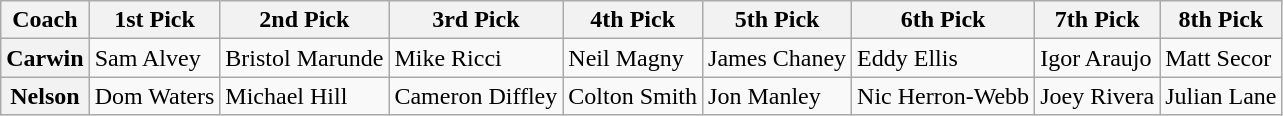<table class="wikitable">
<tr>
<th>Coach</th>
<th>1st Pick</th>
<th>2nd Pick</th>
<th>3rd Pick</th>
<th>4th Pick</th>
<th>5th Pick</th>
<th>6th Pick</th>
<th>7th Pick</th>
<th>8th Pick</th>
</tr>
<tr>
<th>Carwin</th>
<td>Sam Alvey</td>
<td>Bristol Marunde</td>
<td>Mike Ricci</td>
<td>Neil Magny</td>
<td>James Chaney</td>
<td>Eddy Ellis</td>
<td>Igor Araujo</td>
<td>Matt Secor</td>
</tr>
<tr>
<th>Nelson</th>
<td>Dom Waters</td>
<td>Michael Hill</td>
<td>Cameron Diffley</td>
<td>Colton Smith</td>
<td>Jon Manley</td>
<td>Nic Herron-Webb</td>
<td>Joey Rivera</td>
<td>Julian Lane</td>
</tr>
</table>
